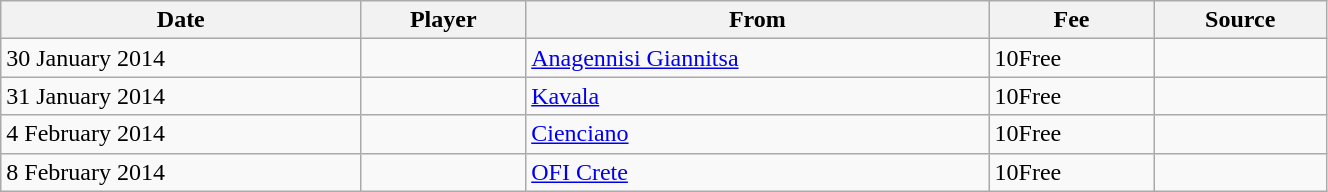<table class="wikitable sortable" style="text-align:center; width:70%; text-align:left;">
<tr>
<th>Date</th>
<th>Player</th>
<th>From</th>
<th>Fee</th>
<th>Source</th>
</tr>
<tr>
<td>30 January 2014</td>
<td> </td>
<td> <a href='#'>Anagennisi Giannitsa</a></td>
<td><span>10</span>Free</td>
<td style="text-align:center;"></td>
</tr>
<tr>
<td>31 January 2014</td>
<td> </td>
<td> <a href='#'>Kavala</a></td>
<td><span>10</span>Free</td>
<td style="text-align:center;"></td>
</tr>
<tr>
<td>4 February 2014</td>
<td> </td>
<td> <a href='#'>Cienciano</a></td>
<td><span>10</span>Free</td>
<td style="text-align:center;"></td>
</tr>
<tr>
<td>8 February 2014</td>
<td> </td>
<td> <a href='#'>OFI Crete</a></td>
<td><span>10</span>Free</td>
<td style="text-align:center;"></td>
</tr>
</table>
